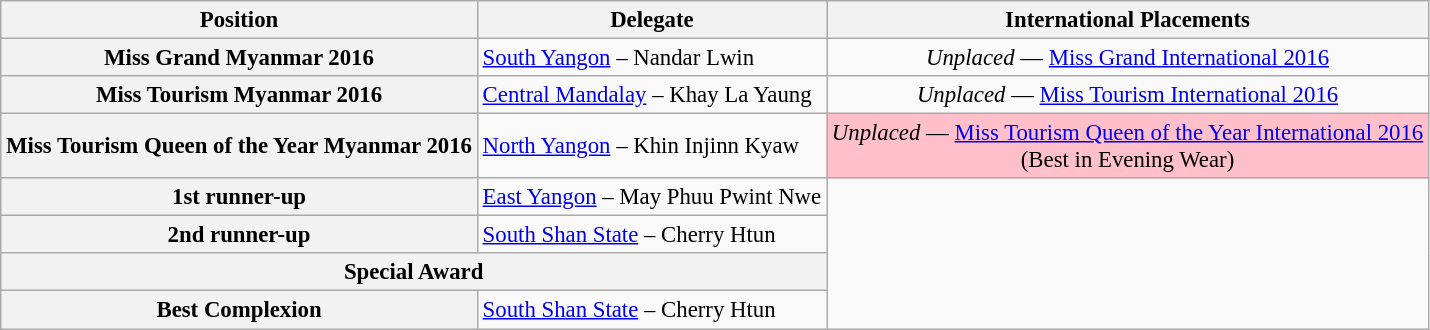<table class="wikitable" style="font-size: 95%";>
<tr>
<th>Position</th>
<th>Delegate</th>
<th>International Placements</th>
</tr>
<tr>
<th>Miss Grand Myanmar 2016</th>
<td><a href='#'>South Yangon</a> – Nandar Lwin</td>
<td style= text-align:center;"><em>Unplaced</em> — <a href='#'>Miss Grand International 2016</a></td>
</tr>
<tr>
<th>Miss Tourism Myanmar 2016</th>
<td><a href='#'>Central Mandalay</a> – Khay La Yaung</td>
<td style= text-align:center;"><em>Unplaced</em> — <a href='#'>Miss Tourism International 2016</a></td>
</tr>
<tr>
<th>Miss Tourism Queen of the Year Myanmar 2016</th>
<td><a href='#'>North Yangon</a> – Khin Injinn Kyaw</td>
<td style="background:Pink; text-align:center;"><em>Unplaced</em> — <a href='#'>Miss Tourism Queen of the Year International 2016</a><br>(Best in Evening Wear)</td>
</tr>
<tr>
<th>1st runner-up</th>
<td><a href='#'>East Yangon</a> – May Phuu Pwint Nwe</td>
<td rowspan="4"></td>
</tr>
<tr>
<th>2nd runner-up</th>
<td><a href='#'>South Shan State</a> – Cherry Htun</td>
</tr>
<tr>
<th colspan=2>Special Award</th>
</tr>
<tr>
<th>Best Complexion</th>
<td><a href='#'>South Shan State</a> – Cherry Htun</td>
</tr>
</table>
